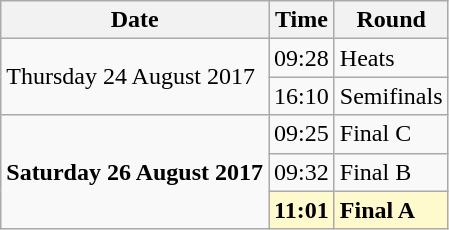<table class="wikitable">
<tr>
<th>Date</th>
<th>Time</th>
<th>Round</th>
</tr>
<tr>
<td rowspan=2>Thursday 24 August 2017</td>
<td>09:28</td>
<td>Heats</td>
</tr>
<tr>
<td>16:10</td>
<td>Semifinals</td>
</tr>
<tr>
<td rowspan=3><strong>Saturday 26 August 2017</strong></td>
<td>09:25</td>
<td>Final C</td>
</tr>
<tr>
<td>09:32</td>
<td>Final B</td>
</tr>
<tr>
<td style=background:lemonchiffon><strong>11:01</strong></td>
<td style=background:lemonchiffon><strong>Final A</strong></td>
</tr>
</table>
